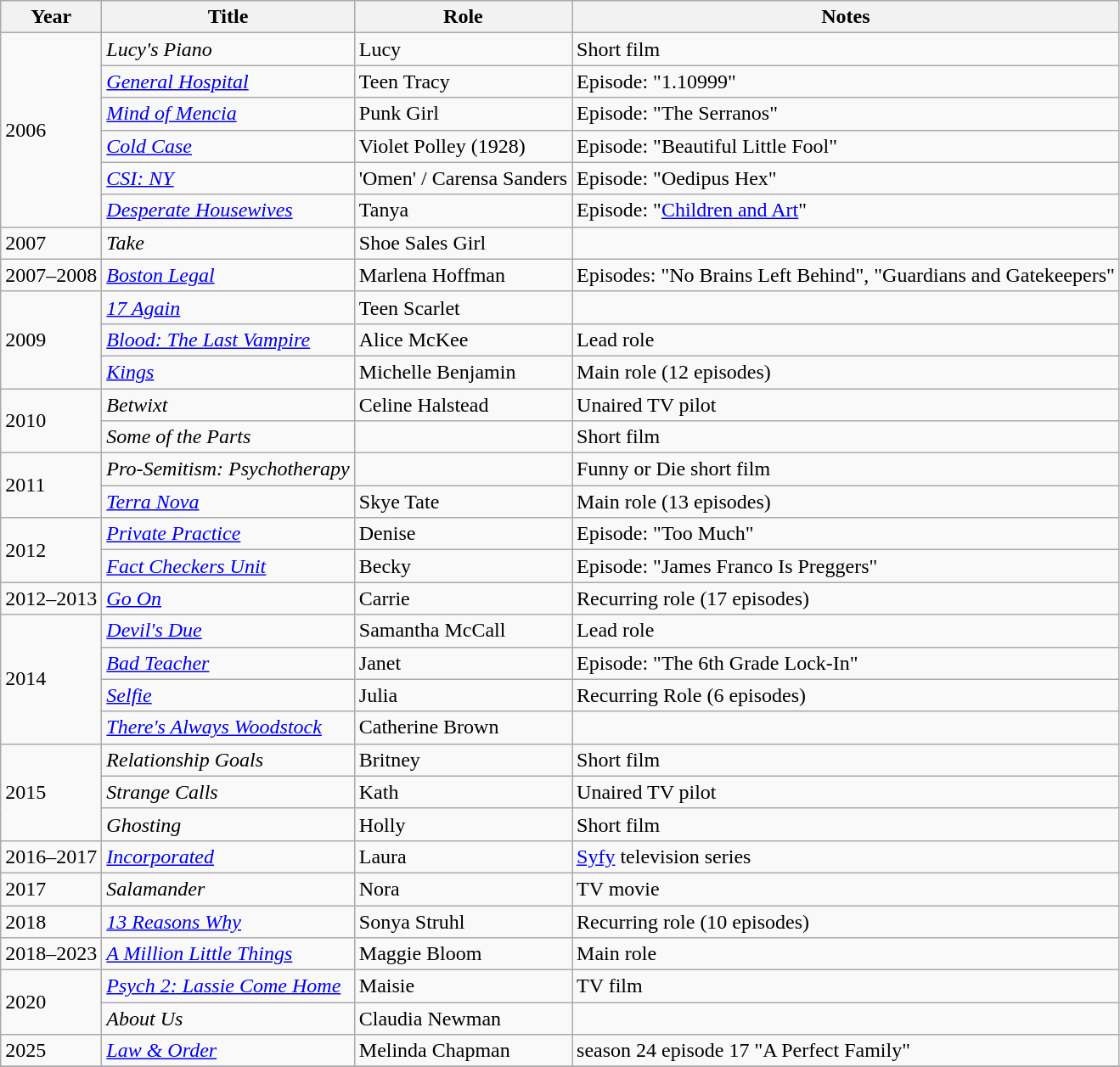<table class="wikitable sortable">
<tr>
<th>Year</th>
<th>Title</th>
<th>Role</th>
<th class="unsortable">Notes</th>
</tr>
<tr>
<td rowspan="6">2006</td>
<td><em>Lucy's Piano</em></td>
<td>Lucy</td>
<td>Short film</td>
</tr>
<tr>
<td><em><a href='#'>General Hospital</a></em></td>
<td>Teen Tracy</td>
<td>Episode: "1.10999"</td>
</tr>
<tr>
<td><em><a href='#'>Mind of Mencia</a></em></td>
<td>Punk Girl</td>
<td>Episode: "The Serranos"</td>
</tr>
<tr>
<td><em><a href='#'>Cold Case</a></em></td>
<td>Violet Polley (1928)</td>
<td>Episode: "Beautiful Little Fool"</td>
</tr>
<tr>
<td><em><a href='#'>CSI: NY</a></em></td>
<td>'Omen' / Carensa Sanders</td>
<td>Episode: "Oedipus Hex"</td>
</tr>
<tr>
<td><em><a href='#'>Desperate Housewives</a></em></td>
<td>Tanya</td>
<td>Episode: "<a href='#'>Children and Art</a>"</td>
</tr>
<tr>
<td>2007</td>
<td><em>Take</em></td>
<td>Shoe Sales Girl</td>
<td></td>
</tr>
<tr>
<td>2007–2008</td>
<td><em><a href='#'>Boston Legal</a></em></td>
<td>Marlena Hoffman</td>
<td>Episodes: "No Brains Left Behind", "Guardians and Gatekeepers"</td>
</tr>
<tr>
<td rowspan="3">2009</td>
<td><em><a href='#'>17 Again</a></em></td>
<td>Teen Scarlet</td>
<td></td>
</tr>
<tr>
<td><em><a href='#'>Blood: The Last Vampire</a></em></td>
<td>Alice McKee</td>
<td>Lead role</td>
</tr>
<tr>
<td><em><a href='#'>Kings</a></em></td>
<td>Michelle Benjamin</td>
<td>Main role (12 episodes)</td>
</tr>
<tr>
<td rowspan="2">2010</td>
<td><em>Betwixt</em></td>
<td>Celine Halstead</td>
<td>Unaired TV pilot</td>
</tr>
<tr>
<td><em>Some of the Parts</em></td>
<td></td>
<td>Short film</td>
</tr>
<tr>
<td rowspan="2">2011</td>
<td><em>Pro-Semitism: Psychotherapy</em></td>
<td></td>
<td>Funny or Die short film</td>
</tr>
<tr>
<td><em><a href='#'>Terra Nova</a></em></td>
<td>Skye Tate</td>
<td>Main role (13 episodes)</td>
</tr>
<tr>
<td rowspan="2">2012</td>
<td><em><a href='#'>Private Practice</a></em></td>
<td>Denise</td>
<td>Episode: "Too Much"</td>
</tr>
<tr>
<td><em><a href='#'>Fact Checkers Unit</a></em></td>
<td>Becky</td>
<td>Episode: "James Franco Is Preggers"</td>
</tr>
<tr>
<td>2012–2013</td>
<td><em><a href='#'>Go On</a></em></td>
<td>Carrie</td>
<td>Recurring role (17 episodes)</td>
</tr>
<tr>
<td rowspan="4">2014</td>
<td><em><a href='#'>Devil's Due</a></em></td>
<td>Samantha McCall</td>
<td>Lead role</td>
</tr>
<tr>
<td><em><a href='#'>Bad Teacher</a></em></td>
<td>Janet</td>
<td>Episode: "The 6th Grade Lock-In"</td>
</tr>
<tr>
<td><em><a href='#'>Selfie</a></em></td>
<td>Julia</td>
<td>Recurring Role (6 episodes)</td>
</tr>
<tr>
<td><em><a href='#'>There's Always Woodstock</a></em></td>
<td>Catherine Brown</td>
<td></td>
</tr>
<tr>
<td rowspan="3">2015</td>
<td><em>Relationship Goals</em></td>
<td>Britney</td>
<td>Short film</td>
</tr>
<tr>
<td><em>Strange Calls</em></td>
<td>Kath</td>
<td>Unaired TV pilot</td>
</tr>
<tr>
<td><em>Ghosting</em></td>
<td>Holly</td>
<td>Short film</td>
</tr>
<tr>
<td>2016–2017</td>
<td><em><a href='#'>Incorporated</a></em></td>
<td>Laura</td>
<td><a href='#'>Syfy</a> television series</td>
</tr>
<tr>
<td>2017</td>
<td><em>Salamander</em></td>
<td>Nora</td>
<td>TV movie</td>
</tr>
<tr>
<td>2018</td>
<td><em><a href='#'>13 Reasons Why</a></em></td>
<td>Sonya Struhl</td>
<td>Recurring role (10 episodes)</td>
</tr>
<tr>
<td>2018–2023</td>
<td><em><a href='#'>A Million Little Things</a></em></td>
<td>Maggie Bloom</td>
<td>Main role</td>
</tr>
<tr>
<td rowspan="2">2020</td>
<td><em><a href='#'>Psych 2: Lassie Come Home</a></em></td>
<td>Maisie</td>
<td>TV film</td>
</tr>
<tr>
<td><em>About Us</em></td>
<td>Claudia Newman</td>
</tr>
<tr>
<td>2025</td>
<td><em><a href='#'>Law & Order</a></em></td>
<td>Melinda Chapman</td>
<td>season 24 episode 17 "A Perfect Family"</td>
</tr>
<tr>
</tr>
</table>
